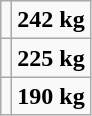<table class="wikitable">
<tr>
<td></td>
<td align=center><strong>242 kg</strong></td>
</tr>
<tr>
<td></td>
<td align=center><strong>225 kg</strong></td>
</tr>
<tr>
<td></td>
<td align=center><strong>190 kg</strong></td>
</tr>
</table>
